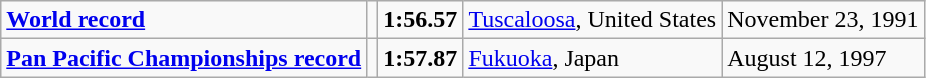<table class="wikitable">
<tr>
<td><strong><a href='#'>World record</a></strong></td>
<td></td>
<td><strong>1:56.57</strong></td>
<td><a href='#'>Tuscaloosa</a>, United States</td>
<td>November 23, 1991</td>
</tr>
<tr>
<td><strong><a href='#'>Pan Pacific Championships record</a></strong></td>
<td></td>
<td><strong>1:57.87</strong></td>
<td><a href='#'>Fukuoka</a>, Japan</td>
<td>August 12, 1997</td>
</tr>
</table>
